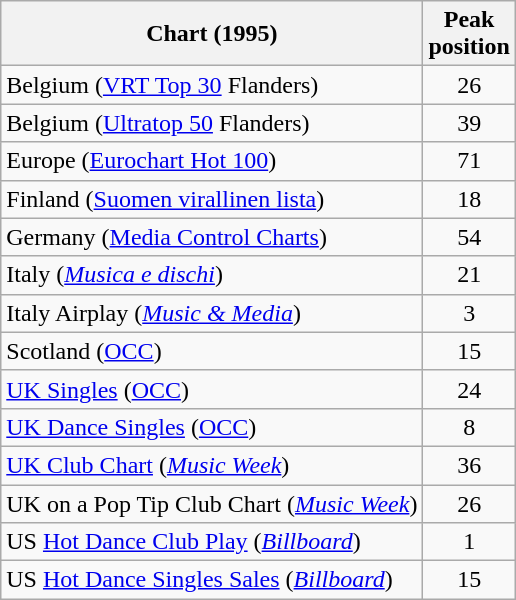<table class="wikitable sortable">
<tr>
<th>Chart (1995)</th>
<th>Peak<br>position</th>
</tr>
<tr>
<td>Belgium (<a href='#'>VRT Top 30</a> Flanders)</td>
<td align="center">26</td>
</tr>
<tr>
<td>Belgium (<a href='#'>Ultratop 50</a> Flanders)</td>
<td align="center">39</td>
</tr>
<tr>
<td>Europe (<a href='#'>Eurochart Hot 100</a>)</td>
<td align="center">71</td>
</tr>
<tr>
<td>Finland (<a href='#'>Suomen virallinen lista</a>)</td>
<td align="center">18</td>
</tr>
<tr>
<td>Germany (<a href='#'>Media Control Charts</a>)</td>
<td align="center">54</td>
</tr>
<tr>
<td>Italy (<em><a href='#'>Musica e dischi</a></em>)</td>
<td align="center">21</td>
</tr>
<tr>
<td>Italy Airplay (<em><a href='#'>Music & Media</a></em>)</td>
<td align="center">3</td>
</tr>
<tr>
<td>Scotland (<a href='#'>OCC</a>)</td>
<td align="center">15</td>
</tr>
<tr>
<td><a href='#'>UK Singles</a> (<a href='#'>OCC</a>)</td>
<td align="center">24</td>
</tr>
<tr>
<td><a href='#'>UK Dance Singles</a> (<a href='#'>OCC</a>)</td>
<td align="center">8</td>
</tr>
<tr>
<td><a href='#'>UK Club Chart</a> (<em><a href='#'>Music Week</a></em>)</td>
<td align="center">36</td>
</tr>
<tr>
<td>UK on a Pop Tip Club Chart (<em><a href='#'>Music Week</a></em>)</td>
<td align="center">26</td>
</tr>
<tr>
<td>US <a href='#'>Hot Dance Club Play</a> (<em><a href='#'>Billboard</a></em>)</td>
<td align="center">1</td>
</tr>
<tr>
<td>US <a href='#'>Hot Dance Singles Sales</a> (<em><a href='#'>Billboard</a></em>)</td>
<td align="center">15</td>
</tr>
</table>
